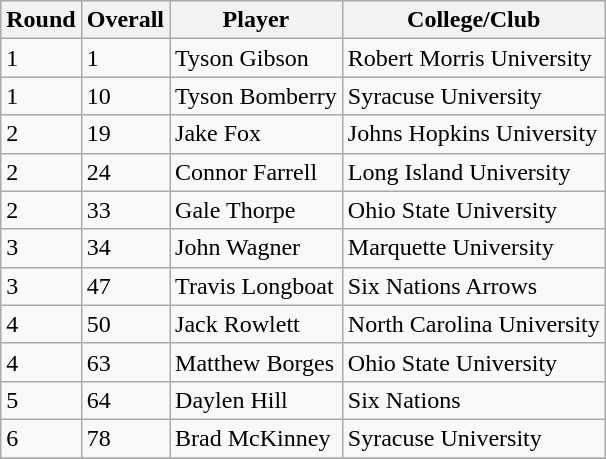<table class="wikitable">
<tr>
<th>Round</th>
<th>Overall</th>
<th>Player</th>
<th>College/Club</th>
</tr>
<tr>
<td>1</td>
<td>1</td>
<td>Tyson Gibson</td>
<td>Robert Morris University</td>
</tr>
<tr>
<td>1</td>
<td>10</td>
<td>Tyson Bomberry</td>
<td>Syracuse University</td>
</tr>
<tr>
<td>2</td>
<td>19</td>
<td>Jake Fox</td>
<td>Johns Hopkins University</td>
</tr>
<tr>
<td>2</td>
<td>24</td>
<td>Connor Farrell</td>
<td>Long Island University</td>
</tr>
<tr>
<td>2</td>
<td>33</td>
<td>Gale Thorpe</td>
<td>Ohio State University</td>
</tr>
<tr>
<td>3</td>
<td>34</td>
<td>John Wagner</td>
<td>Marquette University</td>
</tr>
<tr>
<td>3</td>
<td>47</td>
<td>Travis Longboat</td>
<td>Six Nations Arrows</td>
</tr>
<tr>
<td>4</td>
<td>50</td>
<td>Jack Rowlett</td>
<td>North Carolina University</td>
</tr>
<tr>
<td>4</td>
<td>63</td>
<td>Matthew Borges</td>
<td>Ohio State University</td>
</tr>
<tr>
<td>5</td>
<td>64</td>
<td>Daylen Hill</td>
<td>Six Nations</td>
</tr>
<tr>
<td>6</td>
<td>78</td>
<td>Brad McKinney</td>
<td>Syracuse University</td>
</tr>
<tr>
</tr>
</table>
